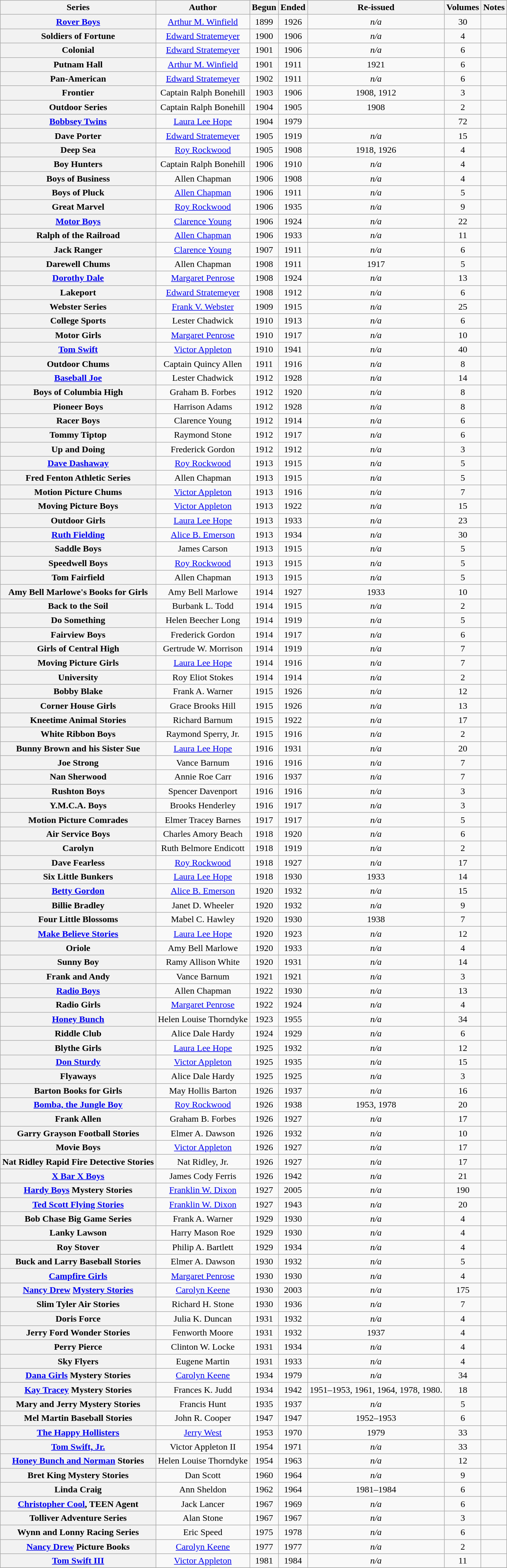<table class="sortable wikitable">
<tr>
<th>Series</th>
<th>Author</th>
<th>Begun</th>
<th>Ended</th>
<th>Re-issued</th>
<th>Volumes</th>
<th class="unsortable">Notes</th>
</tr>
<tr>
<th align=center><a href='#'>Rover Boys</a></th>
<td align=center><a href='#'>Arthur M. Winfield</a></td>
<td align=center>1899</td>
<td align=center>1926</td>
<td align=center><em>n/a</em></td>
<td align=center>30</td>
<td align=center></td>
</tr>
<tr>
<th align=center>Soldiers of Fortune</th>
<td align=center><a href='#'>Edward Stratemeyer</a></td>
<td align=center>1900</td>
<td align=center>1906</td>
<td align=center><em>n/a</em></td>
<td align=center>4</td>
<td align=center></td>
</tr>
<tr>
<th align=center>Colonial</th>
<td align=center><a href='#'>Edward Stratemeyer</a></td>
<td align=center>1901</td>
<td align=center>1906</td>
<td align=center><em>n/a</em></td>
<td align=center>6</td>
<td align=center></td>
</tr>
<tr>
<th align=center>Putnam Hall</th>
<td align=center><a href='#'>Arthur M. Winfield</a></td>
<td align=center>1901</td>
<td align=center>1911</td>
<td align=center>1921</td>
<td align=center>6</td>
<td align=center></td>
</tr>
<tr>
<th align=center>Pan-American</th>
<td align=center><a href='#'>Edward Stratemeyer</a></td>
<td align=center>1902</td>
<td align=center>1911</td>
<td align=center><em>n/a</em></td>
<td align=center>6</td>
<td align=center></td>
</tr>
<tr>
<th align=center>Frontier</th>
<td align=center>Captain Ralph Bonehill</td>
<td align=center>1903</td>
<td align=center>1906</td>
<td align=center>1908, 1912</td>
<td align=center>3</td>
<td align=center></td>
</tr>
<tr>
<th align=center>Outdoor Series</th>
<td align=center>Captain Ralph Bonehill</td>
<td align=center>1904</td>
<td align=center>1905</td>
<td align=center>1908</td>
<td align=center>2</td>
<td align=center></td>
</tr>
<tr>
<th align=center><a href='#'>Bobbsey Twins</a></th>
<td align=center><a href='#'>Laura Lee Hope</a></td>
<td align=center>1904</td>
<td align=center>1979</td>
<td align=center></td>
<td align=center>72</td>
<td align=center></td>
</tr>
<tr>
<th align=center>Dave Porter</th>
<td align=center><a href='#'>Edward Stratemeyer</a></td>
<td align=center>1905</td>
<td align=center>1919</td>
<td align=center><em>n/a</em></td>
<td align=center>15</td>
<td align=center></td>
</tr>
<tr>
<th align=center>Deep Sea</th>
<td align=center><a href='#'>Roy Rockwood</a></td>
<td align=center>1905</td>
<td align=center>1908</td>
<td align=center>1918, 1926</td>
<td align=center>4</td>
<td align=center></td>
</tr>
<tr>
<th align=center>Boy Hunters</th>
<td align=center>Captain Ralph Bonehill</td>
<td align=center>1906</td>
<td align=center>1910</td>
<td align=center><em>n/a</em></td>
<td align=center>4</td>
<td align=center></td>
</tr>
<tr>
<th align=center>Boys of Business</th>
<td align=center>Allen Chapman</td>
<td align=center>1906</td>
<td align=center>1908</td>
<td align=center><em>n/a</em></td>
<td align=center>4</td>
<td align=center></td>
</tr>
<tr>
<th align=center>Boys of Pluck</th>
<td align=center><a href='#'>Allen Chapman</a></td>
<td align=center>1906</td>
<td align=center>1911</td>
<td align=center><em>n/a</em></td>
<td align=center>5</td>
<td align=center></td>
</tr>
<tr>
<th align=center>Great Marvel</th>
<td align=center><a href='#'>Roy Rockwood</a></td>
<td align=center>1906</td>
<td align=center>1935</td>
<td align=center><em>n/a</em></td>
<td align=center>9</td>
<td align=center></td>
</tr>
<tr>
<th align=center><a href='#'>Motor Boys</a></th>
<td align=center><a href='#'>Clarence Young</a></td>
<td align=center>1906</td>
<td align=center>1924</td>
<td align=center><em>n/a</em></td>
<td align=center>22</td>
<td align=center></td>
</tr>
<tr>
<th align=center>Ralph of the Railroad</th>
<td align=center><a href='#'>Allen Chapman</a></td>
<td align=center>1906</td>
<td align=center>1933</td>
<td align=center><em>n/a</em></td>
<td align=center>11</td>
<td align=center></td>
</tr>
<tr>
<th align=center>Jack Ranger</th>
<td align=center><a href='#'>Clarence Young</a></td>
<td align=center>1907</td>
<td align=center>1911</td>
<td align=center><em>n/a</em></td>
<td align=center>6</td>
<td align=center></td>
</tr>
<tr>
<th align=center>Darewell Chums</th>
<td align=center>Allen Chapman</td>
<td align=center>1908</td>
<td align=center>1911</td>
<td align=center>1917</td>
<td align=center>5</td>
<td align=center></td>
</tr>
<tr>
<th align=center><a href='#'>Dorothy Dale</a></th>
<td align=center><a href='#'>Margaret Penrose</a></td>
<td align=center>1908</td>
<td align=center>1924</td>
<td align=center><em>n/a</em></td>
<td align=center>13</td>
<td align=center></td>
</tr>
<tr>
<th align=center>Lakeport</th>
<td align=center><a href='#'>Edward Stratemeyer</a></td>
<td align=center>1908</td>
<td align=center>1912</td>
<td align=center><em>n/a</em></td>
<td align=center>6</td>
<td align=center></td>
</tr>
<tr>
<th align=center>Webster Series</th>
<td align=center><a href='#'>Frank V. Webster</a></td>
<td align=center>1909</td>
<td align=center>1915</td>
<td align=center><em>n/a</em></td>
<td align=center>25</td>
<td align=center></td>
</tr>
<tr>
<th align=center>College Sports</th>
<td align=center>Lester Chadwick</td>
<td align=center>1910</td>
<td align=center>1913</td>
<td align=center><em>n/a</em></td>
<td align=center>6</td>
<td align=center></td>
</tr>
<tr>
<th align=center>Motor Girls</th>
<td align=center><a href='#'>Margaret Penrose</a></td>
<td align=center>1910</td>
<td align=center>1917</td>
<td align=center><em>n/a</em></td>
<td align=center>10</td>
<td align=center></td>
</tr>
<tr>
<th align=center><a href='#'>Tom Swift</a></th>
<td align=center><a href='#'>Victor Appleton</a></td>
<td align=center>1910</td>
<td align=center>1941</td>
<td align=center><em>n/a</em></td>
<td align=center>40</td>
<td align=center></td>
</tr>
<tr>
<th align=center>Outdoor Chums</th>
<td align=center>Captain Quincy Allen</td>
<td align=center>1911</td>
<td align=center>1916</td>
<td align=center><em>n/a</em></td>
<td align=center>8</td>
<td align=center></td>
</tr>
<tr>
<th align=center><a href='#'>Baseball Joe</a></th>
<td align=center>Lester Chadwick</td>
<td align=center>1912</td>
<td align=center>1928</td>
<td align=center><em>n/a</em></td>
<td align=center>14</td>
<td align=center></td>
</tr>
<tr>
<th align=center>Boys of Columbia High</th>
<td align=center>Graham B. Forbes</td>
<td align=center>1912</td>
<td align=center>1920</td>
<td align=center><em>n/a</em></td>
<td align=center>8</td>
<td align=center></td>
</tr>
<tr>
<th align=center>Pioneer Boys</th>
<td align=center>Harrison Adams</td>
<td align=center>1912</td>
<td align=center>1928</td>
<td align=center><em>n/a</em></td>
<td align=center>8</td>
<td align=center></td>
</tr>
<tr>
<th align=center>Racer Boys</th>
<td align=center>Clarence Young</td>
<td align=center>1912</td>
<td align=center>1914</td>
<td align=center><em>n/a</em></td>
<td align=center>6</td>
<td align=center></td>
</tr>
<tr>
<th align=center>Tommy Tiptop</th>
<td align=center>Raymond Stone</td>
<td align=center>1912</td>
<td align=center>1917</td>
<td align=center><em>n/a</em></td>
<td align=center>6</td>
<td align=center></td>
</tr>
<tr>
<th align=center>Up and Doing</th>
<td align=center>Frederick Gordon</td>
<td align=center>1912</td>
<td align=center>1912</td>
<td align=center><em>n/a</em></td>
<td align=center>3</td>
<td align=center></td>
</tr>
<tr>
<th align=center><a href='#'>Dave Dashaway</a></th>
<td align=center><a href='#'>Roy Rockwood</a></td>
<td align=center>1913</td>
<td align=center>1915</td>
<td align=center><em>n/a</em></td>
<td align=center>5</td>
<td align=center></td>
</tr>
<tr>
<th align=center>Fred Fenton Athletic Series</th>
<td align=center>Allen Chapman</td>
<td align=center>1913</td>
<td align=center>1915</td>
<td align=center><em>n/a</em></td>
<td align=center>5</td>
<td align=center></td>
</tr>
<tr>
<th align=center>Motion Picture Chums</th>
<td align=center><a href='#'>Victor Appleton</a></td>
<td align=center>1913</td>
<td align=center>1916</td>
<td align=center><em>n/a</em></td>
<td align=center>7</td>
<td align=center></td>
</tr>
<tr>
<th align=center>Moving Picture Boys</th>
<td align=center><a href='#'>Victor Appleton</a></td>
<td align=center>1913</td>
<td align=center>1922</td>
<td align=center><em>n/a</em></td>
<td align=center>15</td>
<td align=center></td>
</tr>
<tr>
<th align=center>Outdoor Girls</th>
<td align=center><a href='#'>Laura Lee Hope</a></td>
<td align=center>1913</td>
<td align=center>1933</td>
<td align=center><em>n/a</em></td>
<td align=center>23</td>
<td align=center></td>
</tr>
<tr>
<th align=center><a href='#'>Ruth Fielding</a></th>
<td align=center><a href='#'>Alice B. Emerson</a></td>
<td align=center>1913</td>
<td align=center>1934</td>
<td align=center><em>n/a</em></td>
<td align=center>30</td>
<td align=center></td>
</tr>
<tr>
<th align=center>Saddle Boys</th>
<td align=center>James Carson</td>
<td align=center>1913</td>
<td align=center>1915</td>
<td align=center><em>n/a</em></td>
<td align=center>5</td>
<td align=center></td>
</tr>
<tr>
<th align=center>Speedwell Boys</th>
<td align=center><a href='#'>Roy Rockwood</a></td>
<td align=center>1913</td>
<td align=center>1915</td>
<td align=center><em>n/a</em></td>
<td align=center>5</td>
<td align=center></td>
</tr>
<tr>
<th align=center>Tom Fairfield</th>
<td align=center>Allen Chapman</td>
<td align=center>1913</td>
<td align=center>1915</td>
<td align=center><em>n/a</em></td>
<td align=center>5</td>
<td align=center></td>
</tr>
<tr>
<th align=center>Amy Bell Marlowe's Books for Girls</th>
<td align=center>Amy Bell Marlowe</td>
<td align=center>1914</td>
<td align=center>1927</td>
<td align=center>1933</td>
<td align=center>10</td>
<td align=center></td>
</tr>
<tr>
<th align=center>Back to the Soil</th>
<td align=center>Burbank L. Todd</td>
<td align=center>1914</td>
<td align=center>1915</td>
<td align=center><em>n/a</em></td>
<td align=center>2</td>
<td align=center></td>
</tr>
<tr>
<th align=center>Do Something</th>
<td align=center>Helen Beecher Long</td>
<td align=center>1914</td>
<td align=center>1919</td>
<td align=center><em>n/a</em></td>
<td align=center>5</td>
<td align=center></td>
</tr>
<tr>
<th align=center>Fairview Boys</th>
<td align=center>Frederick Gordon</td>
<td align=center>1914</td>
<td align=center>1917</td>
<td align=center><em>n/a</em></td>
<td align=center>6</td>
<td align=center></td>
</tr>
<tr>
<th align=center>Girls of Central High</th>
<td align=center>Gertrude W. Morrison</td>
<td align=center>1914</td>
<td align=center>1919</td>
<td align=center><em>n/a</em></td>
<td align=center>7</td>
<td align=center></td>
</tr>
<tr>
<th align=center>Moving Picture Girls</th>
<td align=center><a href='#'>Laura Lee Hope</a></td>
<td align=center>1914</td>
<td align=center>1916</td>
<td align=center><em>n/a</em></td>
<td align=center>7</td>
<td align=center></td>
</tr>
<tr>
<th align=center>University</th>
<td align=center>Roy Eliot Stokes</td>
<td align=center>1914</td>
<td align=center>1914</td>
<td align=center><em>n/a</em></td>
<td align=center>2</td>
<td align=center></td>
</tr>
<tr>
<th align=center>Bobby Blake</th>
<td align=center>Frank A. Warner</td>
<td align=center>1915</td>
<td align=center>1926</td>
<td align=center><em>n/a</em></td>
<td align=center>12</td>
<td align=center></td>
</tr>
<tr>
<th align=center>Corner House Girls</th>
<td align=center>Grace Brooks Hill</td>
<td align=center>1915</td>
<td align=center>1926</td>
<td align=center><em>n/a</em></td>
<td align=center>13</td>
<td align=center></td>
</tr>
<tr>
<th align=center>Kneetime Animal Stories</th>
<td align=center>Richard Barnum</td>
<td align=center>1915</td>
<td align=center>1922</td>
<td align=center><em>n/a</em></td>
<td align=center>17</td>
<td align=center></td>
</tr>
<tr>
<th align=center>White Ribbon Boys</th>
<td align=center>Raymond Sperry, Jr.</td>
<td align=center>1915</td>
<td align=center>1916</td>
<td align=center><em>n/a</em></td>
<td align=center>2</td>
<td align=center></td>
</tr>
<tr>
<th align=center>Bunny Brown and his Sister Sue</th>
<td align=center><a href='#'>Laura Lee Hope</a></td>
<td align=center>1916</td>
<td align=center>1931</td>
<td align=center><em>n/a</em></td>
<td align=center>20</td>
<td align=center></td>
</tr>
<tr>
<th align=center>Joe Strong</th>
<td align=center>Vance Barnum</td>
<td align=center>1916</td>
<td align=center>1916</td>
<td align=center><em>n/a</em></td>
<td align=center>7</td>
<td align=center></td>
</tr>
<tr>
<th align=center>Nan Sherwood</th>
<td align=center>Annie Roe Carr</td>
<td align=center>1916</td>
<td align=center>1937</td>
<td align=center><em>n/a</em></td>
<td align=center>7</td>
<td align=center></td>
</tr>
<tr>
<th align=center>Rushton Boys</th>
<td align=center>Spencer Davenport</td>
<td align=center>1916</td>
<td align=center>1916</td>
<td align=center><em>n/a</em></td>
<td align=center>3</td>
<td align=center></td>
</tr>
<tr>
<th align=center>Y.M.C.A. Boys</th>
<td align=center>Brooks Henderley</td>
<td align=center>1916</td>
<td align=center>1917</td>
<td align=center><em>n/a</em></td>
<td align=center>3</td>
<td align=center></td>
</tr>
<tr>
<th align=center>Motion Picture Comrades</th>
<td align=center>Elmer Tracey Barnes</td>
<td align=center>1917</td>
<td align=center>1917</td>
<td align=center><em>n/a</em></td>
<td align=center>5</td>
<td align=center></td>
</tr>
<tr>
<th align=center>Air Service Boys</th>
<td align=center>Charles Amory Beach</td>
<td align=center>1918</td>
<td align=center>1920</td>
<td align=center><em>n/a</em></td>
<td align=center>6</td>
<td align=center></td>
</tr>
<tr>
<th align=center>Carolyn</th>
<td align=center>Ruth Belmore Endicott</td>
<td align=center>1918</td>
<td align=center>1919</td>
<td align=center><em>n/a</em></td>
<td align=center>2</td>
<td align=center></td>
</tr>
<tr>
<th align=center>Dave Fearless</th>
<td align=center><a href='#'>Roy Rockwood</a></td>
<td align=center>1918</td>
<td align=center>1927</td>
<td align=center><em>n/a</em></td>
<td align=center>17</td>
<td align=center></td>
</tr>
<tr>
<th align=center>Six Little Bunkers</th>
<td align=center><a href='#'>Laura Lee Hope</a></td>
<td align=center>1918</td>
<td align=center>1930</td>
<td align=center>1933</td>
<td align=center>14</td>
<td align=center></td>
</tr>
<tr>
<th align=center><a href='#'>Betty Gordon</a></th>
<td align=center><a href='#'>Alice B. Emerson</a></td>
<td align=center>1920</td>
<td align=center>1932</td>
<td align=center><em>n/a</em></td>
<td align=center>15</td>
<td align=center></td>
</tr>
<tr>
<th align=center>Billie Bradley</th>
<td align=center>Janet D. Wheeler</td>
<td align=center>1920</td>
<td align=center>1932</td>
<td align=center><em>n/a</em></td>
<td align=center>9</td>
<td align=center></td>
</tr>
<tr>
<th align=center>Four Little Blossoms</th>
<td align=center>Mabel C. Hawley</td>
<td align=center>1920</td>
<td align=center>1930</td>
<td align=center>1938</td>
<td align=center>7</td>
<td align=center></td>
</tr>
<tr>
<th align=center><a href='#'>Make Believe Stories</a></th>
<td align=center><a href='#'>Laura Lee Hope</a></td>
<td align=center>1920</td>
<td align=center>1923</td>
<td align=center><em>n/a</em></td>
<td align=center>12</td>
<td align=center></td>
</tr>
<tr>
<th align=center>Oriole</th>
<td align=center>Amy Bell Marlowe</td>
<td align=center>1920</td>
<td align=center>1933</td>
<td align=center><em>n/a</em></td>
<td align=center>4</td>
<td align=center></td>
</tr>
<tr>
<th align=center>Sunny Boy</th>
<td align=center>Ramy Allison White</td>
<td align=center>1920</td>
<td align=center>1931</td>
<td align=center><em>n/a</em></td>
<td align=center>14</td>
<td align=center></td>
</tr>
<tr>
<th align=center>Frank and Andy</th>
<td align=center>Vance Barnum</td>
<td align=center>1921</td>
<td align=center>1921</td>
<td align=center><em>n/a</em></td>
<td align=center>3</td>
<td align=center></td>
</tr>
<tr>
<th align=center><a href='#'>Radio Boys</a></th>
<td align=center>Allen Chapman</td>
<td align=center>1922</td>
<td align=center>1930</td>
<td align=center><em>n/a</em></td>
<td align=center>13</td>
<td align=center></td>
</tr>
<tr>
<th align=center>Radio Girls</th>
<td align=center><a href='#'>Margaret Penrose</a></td>
<td align=center>1922</td>
<td align=center>1924</td>
<td align=center><em>n/a</em></td>
<td align=center>4</td>
<td align=center></td>
</tr>
<tr>
<th align=center><a href='#'>Honey Bunch</a></th>
<td align=center>Helen Louise Thorndyke</td>
<td align=center>1923</td>
<td align=center>1955</td>
<td align=center><em>n/a</em></td>
<td align=center>34</td>
<td align=center></td>
</tr>
<tr>
<th align=center>Riddle Club</th>
<td align=center>Alice Dale Hardy</td>
<td align=center>1924</td>
<td align=center>1929</td>
<td align=center><em>n/a</em></td>
<td align=center>6</td>
<td align=center></td>
</tr>
<tr>
<th align=center>Blythe Girls</th>
<td align=center><a href='#'>Laura Lee Hope</a></td>
<td align=center>1925</td>
<td align=center>1932</td>
<td align=center><em>n/a</em></td>
<td align=center>12</td>
<td align=center></td>
</tr>
<tr>
<th align=center><a href='#'>Don Sturdy</a></th>
<td align=center><a href='#'>Victor Appleton</a></td>
<td align=center>1925</td>
<td align=center>1935</td>
<td align=center><em>n/a</em></td>
<td align=center>15</td>
<td align=center></td>
</tr>
<tr>
<th align=center>Flyaways</th>
<td align=center>Alice Dale Hardy</td>
<td align=center>1925</td>
<td align=center>1925</td>
<td align=center><em>n/a</em></td>
<td align=center>3</td>
<td align=center></td>
</tr>
<tr>
<th align=center>Barton Books for Girls</th>
<td align=center>May Hollis Barton</td>
<td align=center>1926</td>
<td align=center>1937</td>
<td align=center><em>n/a</em></td>
<td align=center>16</td>
<td align=center></td>
</tr>
<tr>
<th align=center><a href='#'>Bomba, the Jungle Boy</a></th>
<td align=center><a href='#'>Roy Rockwood</a></td>
<td align=center>1926</td>
<td align=center>1938</td>
<td align=center>1953, 1978</td>
<td align=center>20</td>
<td align=center></td>
</tr>
<tr>
<th align=center>Frank Allen</th>
<td align=center>Graham B. Forbes</td>
<td align=center>1926</td>
<td align=center>1927</td>
<td align=center><em>n/a</em></td>
<td align=center>17</td>
<td align=center></td>
</tr>
<tr>
<th align=center>Garry Grayson Football Stories</th>
<td align=center>Elmer A. Dawson</td>
<td align=center>1926</td>
<td align=center>1932</td>
<td align=center><em>n/a</em></td>
<td align=center>10</td>
<td align=center></td>
</tr>
<tr>
<th align=center>Movie Boys</th>
<td align=center><a href='#'>Victor Appleton</a></td>
<td align=center>1926</td>
<td align=center>1927</td>
<td align=center><em>n/a</em></td>
<td align=center>17</td>
<td align=center></td>
</tr>
<tr>
<th align=center>Nat Ridley Rapid Fire Detective Stories</th>
<td align=center>Nat Ridley, Jr.</td>
<td align=center>1926</td>
<td align=center>1927</td>
<td align=center><em>n/a</em></td>
<td align=center>17</td>
<td align=center></td>
</tr>
<tr>
<th align=center><a href='#'>X Bar X Boys</a></th>
<td align=center>James Cody Ferris</td>
<td align=center>1926</td>
<td align=center>1942</td>
<td align=center><em>n/a</em></td>
<td align=center>21</td>
<td align=center></td>
</tr>
<tr>
<th align=center><a href='#'>Hardy Boys</a> Mystery Stories</th>
<td align=center><a href='#'>Franklin W. Dixon</a></td>
<td align=center>1927</td>
<td align=center>2005</td>
<td align=center><em>n/a</em></td>
<td align=center>190</td>
<td align=center></td>
</tr>
<tr>
<th align=center><a href='#'>Ted Scott Flying Stories</a></th>
<td align=center><a href='#'>Franklin W. Dixon</a></td>
<td align=center>1927</td>
<td align=center>1943</td>
<td align=center><em>n/a</em></td>
<td align=center>20</td>
<td align=center></td>
</tr>
<tr>
<th align=center>Bob Chase Big Game Series</th>
<td align=center>Frank A. Warner</td>
<td align=center>1929</td>
<td align=center>1930</td>
<td align=center><em>n/a</em></td>
<td align=center>4</td>
<td align=center></td>
</tr>
<tr>
<th align=center>Lanky Lawson</th>
<td align=center>Harry Mason Roe</td>
<td align=center>1929</td>
<td align=center>1930</td>
<td align=center><em>n/a</em></td>
<td align=center>4</td>
<td align=center></td>
</tr>
<tr>
<th align=center>Roy Stover</th>
<td align=center>Philip A. Bartlett</td>
<td align=center>1929</td>
<td align=center>1934</td>
<td align=center><em>n/a</em></td>
<td align=center>4</td>
<td align=center></td>
</tr>
<tr>
<th align=center>Buck and Larry Baseball Stories</th>
<td align=center>Elmer A. Dawson</td>
<td align=center>1930</td>
<td align=center>1932</td>
<td align=center><em>n/a</em></td>
<td align=center>5</td>
<td align=center></td>
</tr>
<tr>
<th align=center><a href='#'>Campfire Girls</a></th>
<td align=center><a href='#'>Margaret Penrose</a></td>
<td align=center>1930</td>
<td align=center>1930</td>
<td align=center><em>n/a</em></td>
<td align=center>4</td>
<td align=center></td>
</tr>
<tr>
<th align=center><a href='#'>Nancy Drew</a> <a href='#'>Mystery Stories</a></th>
<td align=center><a href='#'>Carolyn Keene</a></td>
<td align=center>1930</td>
<td align=center>2003</td>
<td align=center><em>n/a</em></td>
<td align=center>175</td>
<td align=center></td>
</tr>
<tr>
<th align=center>Slim Tyler Air Stories</th>
<td align=center>Richard H. Stone</td>
<td align=center>1930</td>
<td align=center>1936</td>
<td align=center><em>n/a</em></td>
<td align=center>7</td>
<td align=center></td>
</tr>
<tr>
<th align=center>Doris Force</th>
<td align=center>Julia K. Duncan</td>
<td align=center>1931</td>
<td align=center>1932</td>
<td align=center><em>n/a</em></td>
<td align=center>4</td>
<td align=center></td>
</tr>
<tr>
<th align=center>Jerry Ford Wonder Stories</th>
<td align=center>Fenworth Moore</td>
<td align=center>1931</td>
<td align=center>1932</td>
<td align=center>1937</td>
<td align=center>4</td>
<td align=center></td>
</tr>
<tr>
<th align=center>Perry Pierce</th>
<td align=center>Clinton W. Locke</td>
<td align=center>1931</td>
<td align=center>1934</td>
<td align=center><em>n/a</em></td>
<td align=center>4</td>
<td align=center></td>
</tr>
<tr>
<th align=center>Sky Flyers</th>
<td align=center>Eugene Martin</td>
<td align=center>1931</td>
<td align=center>1933</td>
<td align=center><em>n/a</em></td>
<td align=center>4</td>
<td align=center></td>
</tr>
<tr>
<th align=center><a href='#'>Dana Girls</a> Mystery Stories</th>
<td align=center><a href='#'>Carolyn Keene</a></td>
<td align=center>1934</td>
<td align=center>1979</td>
<td align=center><em>n/a</em></td>
<td align=center>34</td>
<td align=center></td>
</tr>
<tr>
<th align=center><a href='#'>Kay Tracey</a> Mystery Stories</th>
<td align=center>Frances K. Judd</td>
<td align=center>1934</td>
<td align=center>1942</td>
<td align=center>1951–1953, 1961, 1964, 1978, 1980.</td>
<td align=center>18</td>
<td align=center></td>
</tr>
<tr>
<th align=center>Mary and Jerry Mystery Stories</th>
<td align=center>Francis Hunt</td>
<td align=center>1935</td>
<td align=center>1937</td>
<td align=center><em>n/a</em></td>
<td align=center>5</td>
<td align=center></td>
</tr>
<tr>
<th align=center>Mel Martin Baseball Stories</th>
<td align=center>John R. Cooper</td>
<td align=center>1947</td>
<td align=center>1947</td>
<td align=center>1952–1953</td>
<td align=center>6</td>
<td align=center></td>
</tr>
<tr>
<th align=center><a href='#'>The Happy Hollisters</a></th>
<td align=center><a href='#'>Jerry West</a></td>
<td align=center>1953</td>
<td align=center>1970</td>
<td align=center>1979</td>
<td align=center>33</td>
<td align=center></td>
</tr>
<tr>
<th align=center><a href='#'>Tom Swift, Jr.</a></th>
<td align=center>Victor Appleton II</td>
<td align=center>1954</td>
<td align=center>1971</td>
<td align=center><em>n/a</em></td>
<td align=center>33</td>
<td align=center></td>
</tr>
<tr>
<th align=center><a href='#'>Honey Bunch and Norman</a> Stories</th>
<td align=center>Helen Louise Thorndyke</td>
<td align=center>1954</td>
<td align=center>1963</td>
<td align=center><em>n/a</em></td>
<td align=center>12</td>
<td align=center></td>
</tr>
<tr>
<th align=center>Bret King Mystery Stories</th>
<td align=center>Dan Scott</td>
<td align=center>1960</td>
<td align=center>1964</td>
<td align=center><em>n/a</em></td>
<td align=center>9</td>
<td align=center></td>
</tr>
<tr>
<th align=center>Linda Craig</th>
<td align=center>Ann Sheldon</td>
<td align=center>1962</td>
<td align=center>1964</td>
<td align=center>1981–1984</td>
<td align=center>6</td>
<td align=center></td>
</tr>
<tr>
<th align=center><a href='#'>Christopher Cool</a>, TEEN Agent</th>
<td align=center>Jack Lancer</td>
<td align=center>1967</td>
<td align=center>1969</td>
<td align=center><em>n/a</em></td>
<td align=center>6</td>
<td align=center></td>
</tr>
<tr>
<th align=center>Tolliver Adventure Series</th>
<td align=center>Alan Stone</td>
<td align=center>1967</td>
<td align=center>1967</td>
<td align=center><em>n/a</em></td>
<td align=center>3</td>
<td align=center></td>
</tr>
<tr>
<th align=center>Wynn and Lonny Racing Series</th>
<td align=center>Eric Speed</td>
<td align=center>1975</td>
<td align=center>1978</td>
<td align=center><em>n/a</em></td>
<td align=center>6</td>
<td align=center></td>
</tr>
<tr>
<th align=center><a href='#'>Nancy Drew</a> Picture Books</th>
<td align=center><a href='#'>Carolyn Keene</a></td>
<td align=center>1977</td>
<td align=center>1977</td>
<td align=center><em>n/a</em></td>
<td align=center>2</td>
<td align=center></td>
</tr>
<tr>
<th align=center><a href='#'>Tom Swift III</a></th>
<td align=center><a href='#'>Victor Appleton</a></td>
<td align=center>1981</td>
<td align=center>1984</td>
<td align=center><em>n/a</em></td>
<td align=center>11</td>
<td align=center></td>
</tr>
<tr>
</tr>
</table>
